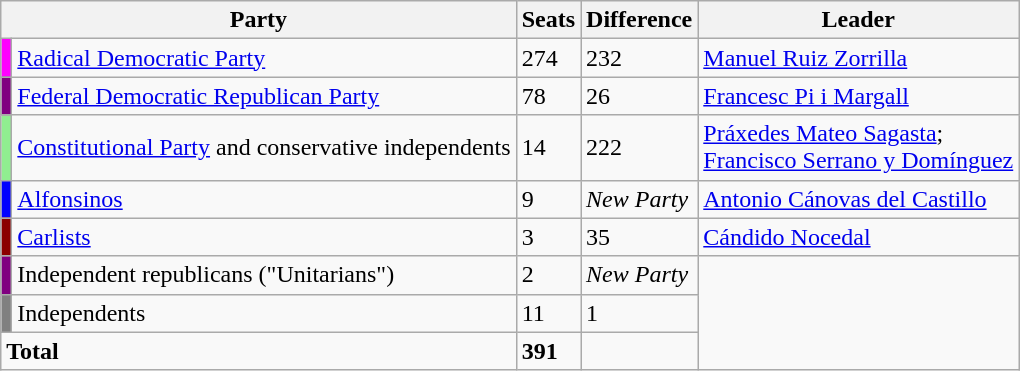<table class=wikitable>
<tr>
<th colspan="2">Party</th>
<th>Seats</th>
<th>Difference</th>
<th>Leader</th>
</tr>
<tr>
<td align=center bgcolor=magenta></td>
<td><a href='#'>Radical Democratic Party</a></td>
<td>274</td>
<td>232</td>
<td><a href='#'>Manuel Ruiz Zorrilla</a></td>
</tr>
<tr>
<td align=center bgcolor=purple></td>
<td><a href='#'>Federal Democratic Republican Party</a></td>
<td>78</td>
<td>26</td>
<td><a href='#'>Francesc Pi i Margall</a></td>
</tr>
<tr>
<td align=center bgcolor=lightgreen></td>
<td><a href='#'>Constitutional Party</a> and conservative independents</td>
<td>14</td>
<td>222</td>
<td><a href='#'>Práxedes Mateo Sagasta</a>;<br><a href='#'>Francisco Serrano y Domínguez</a></td>
</tr>
<tr>
<td align=center bgcolor=blue></td>
<td><a href='#'>Alfonsinos</a></td>
<td>9</td>
<td><em>New Party</em></td>
<td><a href='#'>Antonio Cánovas del Castillo</a></td>
</tr>
<tr>
<td align=center bgcolor=darkred></td>
<td><a href='#'>Carlists</a></td>
<td>3</td>
<td>35</td>
<td><a href='#'>Cándido Nocedal</a></td>
</tr>
<tr>
<td align=center bgcolor=purple></td>
<td>Independent republicans ("Unitarians")</td>
<td>2</td>
<td><em>New Party</em></td>
</tr>
<tr>
<td align=center bgcolor=grey></td>
<td>Independents</td>
<td>11</td>
<td>1</td>
</tr>
<tr>
<td colspan="2"><strong>Total</strong></td>
<td><strong>391</strong></td>
<td></td>
</tr>
</table>
